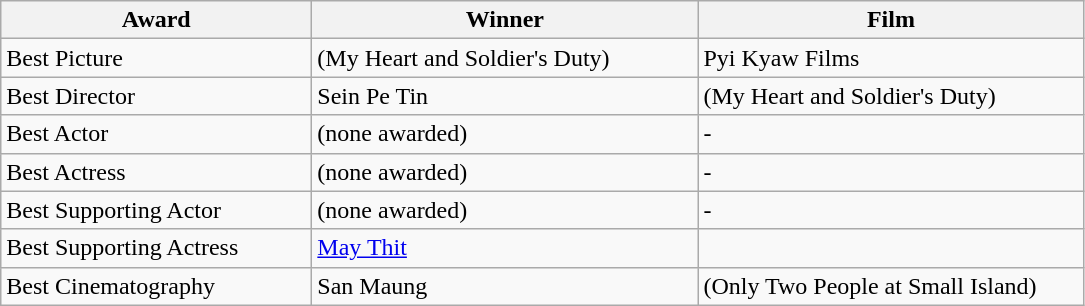<table class="wikitable">
<tr>
<th width="200"><strong>Award</strong></th>
<th width="250"><strong>Winner</strong></th>
<th width="250"><strong>Film</strong></th>
</tr>
<tr>
<td>Best Picture</td>
<td> (My Heart and Soldier's Duty)</td>
<td>Pyi Kyaw Films</td>
</tr>
<tr>
<td>Best Director</td>
<td>Sein Pe Tin</td>
<td> (My Heart and Soldier's Duty)</td>
</tr>
<tr>
<td>Best Actor</td>
<td>(none awarded)</td>
<td>-</td>
</tr>
<tr>
<td>Best Actress</td>
<td>(none awarded)</td>
<td>-</td>
</tr>
<tr>
<td>Best Supporting Actor</td>
<td>(none awarded)</td>
<td>-</td>
</tr>
<tr>
<td>Best Supporting Actress</td>
<td><a href='#'>May Thit</a></td>
<td></td>
</tr>
<tr>
<td>Best Cinematography</td>
<td>San Maung</td>
<td> (Only Two People at Small Island)</td>
</tr>
</table>
